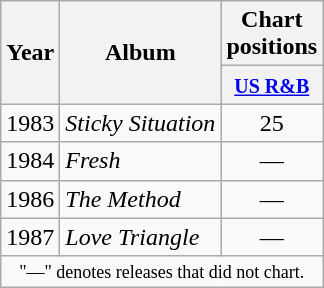<table class="wikitable" style="text-align:center;">
<tr>
<th rowspan="2">Year</th>
<th rowspan="2">Album</th>
<th colspan="1">Chart positions</th>
</tr>
<tr>
<th width="40"><small><a href='#'>US R&B</a></small><br></th>
</tr>
<tr>
<td rowspan="1">1983</td>
<td align="left"><em>Sticky Situation</em></td>
<td>25</td>
</tr>
<tr>
<td rowspan="1">1984</td>
<td align="left"><em>Fresh</em></td>
<td>—</td>
</tr>
<tr>
<td rowspan="1">1986</td>
<td align="left"><em>The Method</em></td>
<td>—</td>
</tr>
<tr>
<td rowspan="1">1987</td>
<td align="left"><em>Love Triangle</em></td>
<td>—</td>
</tr>
<tr>
<td colspan="6" style="text-align:center; font-size:9pt;">"—" denotes releases that did not chart.</td>
</tr>
</table>
